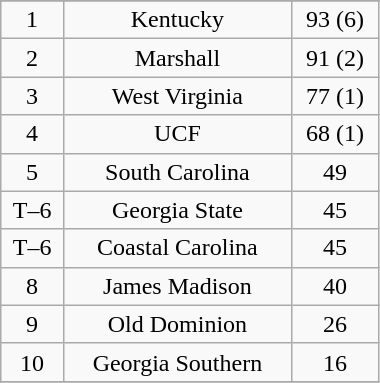<table class="wikitable" style="width: 20%;text-align: center;">
<tr align="center">
</tr>
<tr align="center">
<td>1</td>
<td>Kentucky</td>
<td>93 (6)</td>
</tr>
<tr>
<td>2</td>
<td>Marshall</td>
<td>91 (2)</td>
</tr>
<tr>
<td>3</td>
<td>West Virginia</td>
<td>77 (1)</td>
</tr>
<tr>
<td>4</td>
<td>UCF</td>
<td>68 (1)</td>
</tr>
<tr>
<td>5</td>
<td>South Carolina</td>
<td>49</td>
</tr>
<tr>
<td>T–6</td>
<td>Georgia State</td>
<td>45</td>
</tr>
<tr>
<td>T–6</td>
<td>Coastal Carolina</td>
<td>45</td>
</tr>
<tr>
<td>8</td>
<td>James Madison</td>
<td>40</td>
</tr>
<tr>
<td>9</td>
<td>Old Dominion</td>
<td>26</td>
</tr>
<tr>
<td>10</td>
<td>Georgia Southern</td>
<td>16</td>
</tr>
<tr>
</tr>
</table>
